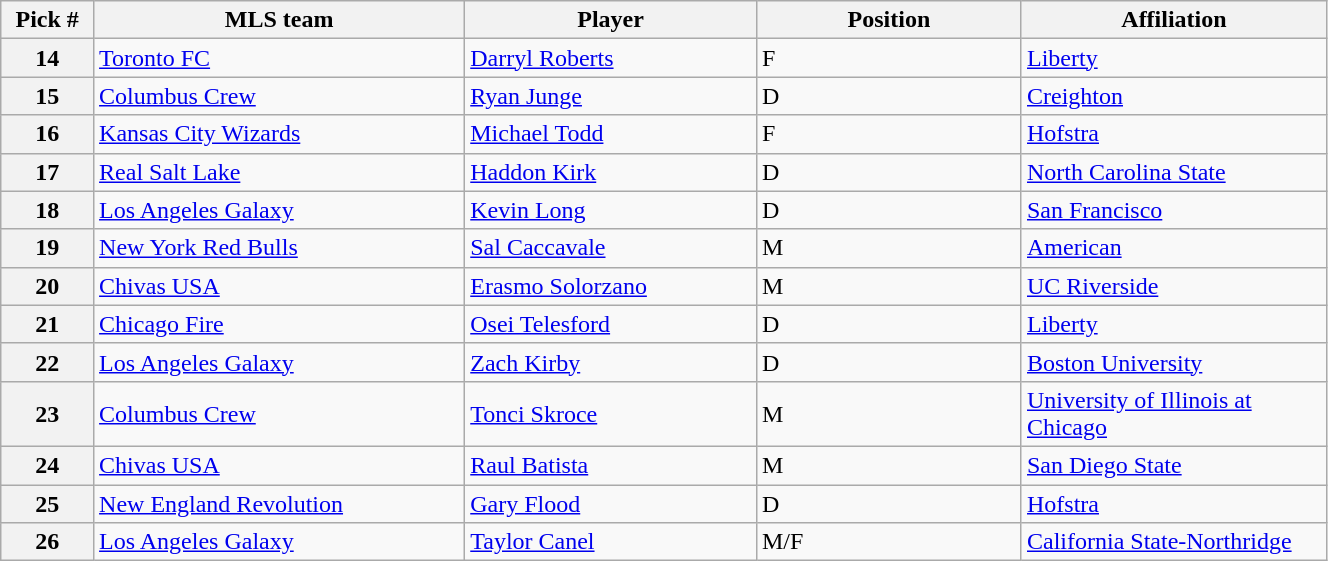<table class="wikitable sortable" style="width:70%">
<tr>
<th width=7%>Pick #</th>
<th width=28%>MLS team</th>
<th width=22%>Player</th>
<th width=20%>Position</th>
<th>Affiliation</th>
</tr>
<tr>
<th>14</th>
<td><a href='#'>Toronto FC</a></td>
<td> <a href='#'>Darryl Roberts</a></td>
<td>F</td>
<td><a href='#'>Liberty</a></td>
</tr>
<tr>
<th>15</th>
<td><a href='#'>Columbus Crew</a></td>
<td> <a href='#'>Ryan Junge</a></td>
<td>D</td>
<td><a href='#'>Creighton</a></td>
</tr>
<tr>
<th>16</th>
<td><a href='#'>Kansas City Wizards</a></td>
<td> <a href='#'>Michael Todd</a></td>
<td>F</td>
<td><a href='#'>Hofstra</a></td>
</tr>
<tr>
<th>17</th>
<td><a href='#'>Real Salt Lake</a></td>
<td> <a href='#'>Haddon Kirk</a></td>
<td>D</td>
<td><a href='#'>North Carolina State</a></td>
</tr>
<tr>
<th>18</th>
<td><a href='#'>Los Angeles Galaxy</a></td>
<td> <a href='#'>Kevin Long</a></td>
<td>D</td>
<td><a href='#'>San Francisco</a></td>
</tr>
<tr>
<th>19</th>
<td><a href='#'>New York Red Bulls</a></td>
<td> <a href='#'>Sal Caccavale</a></td>
<td>M</td>
<td><a href='#'>American</a></td>
</tr>
<tr>
<th>20</th>
<td><a href='#'>Chivas USA</a></td>
<td> <a href='#'>Erasmo Solorzano</a></td>
<td>M</td>
<td><a href='#'>UC Riverside</a></td>
</tr>
<tr>
<th>21</th>
<td><a href='#'>Chicago Fire</a></td>
<td> <a href='#'>Osei Telesford</a></td>
<td>D</td>
<td><a href='#'>Liberty</a></td>
</tr>
<tr>
<th>22</th>
<td><a href='#'>Los Angeles Galaxy</a></td>
<td> <a href='#'>Zach Kirby</a></td>
<td>D</td>
<td><a href='#'>Boston University</a></td>
</tr>
<tr>
<th>23</th>
<td><a href='#'>Columbus Crew</a></td>
<td> <a href='#'>Tonci Skroce</a></td>
<td>M</td>
<td><a href='#'>University of Illinois at Chicago</a></td>
</tr>
<tr>
<th>24</th>
<td><a href='#'>Chivas USA</a></td>
<td> <a href='#'>Raul Batista</a></td>
<td>M</td>
<td><a href='#'>San Diego State</a></td>
</tr>
<tr>
<th>25</th>
<td><a href='#'>New England Revolution</a></td>
<td> <a href='#'>Gary Flood</a></td>
<td>D</td>
<td><a href='#'>Hofstra</a></td>
</tr>
<tr>
<th>26</th>
<td><a href='#'>Los Angeles Galaxy</a></td>
<td> <a href='#'>Taylor Canel</a></td>
<td>M/F</td>
<td><a href='#'>California State-Northridge</a></td>
</tr>
</table>
